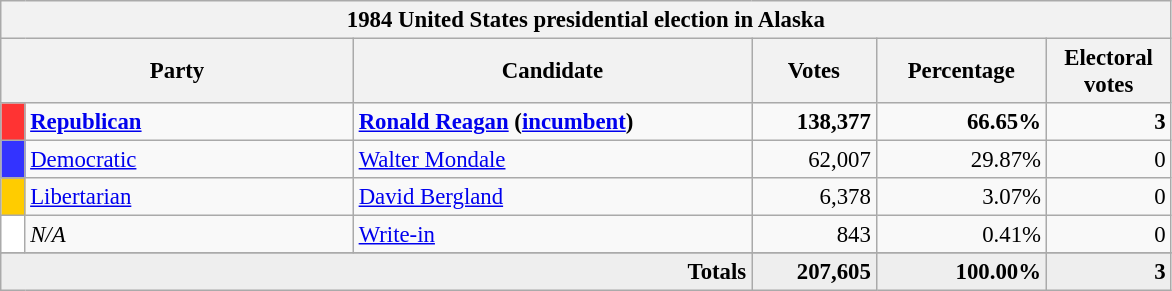<table class="wikitable" style="font-size: 95%;">
<tr>
<th colspan="6">1984 United States presidential election in Alaska</th>
</tr>
<tr>
<th colspan="2" style="width: 15em">Party</th>
<th style="width: 17em">Candidate</th>
<th style="width: 5em">Votes</th>
<th style="width: 7em">Percentage</th>
<th style="width: 5em">Electoral votes</th>
</tr>
<tr>
<th style="background-color:#FF3333; width: 3px"></th>
<td style="width: 130px"><strong><a href='#'>Republican</a></strong></td>
<td><strong><a href='#'>Ronald Reagan</a></strong> <strong>(<a href='#'>incumbent</a>)</strong></td>
<td align="right"><strong>138,377</strong></td>
<td align="right"><strong>66.65%</strong></td>
<td align="right"><strong>3</strong></td>
</tr>
<tr>
<th style="background-color:#3333FF; width: 3px"></th>
<td style="width: 130px"><a href='#'>Democratic</a></td>
<td><a href='#'>Walter Mondale</a></td>
<td align="right">62,007</td>
<td align="right">29.87%</td>
<td align="right">0</td>
</tr>
<tr>
<th style="background-color:#FFCC00; width: 3px"></th>
<td style="width: 130px"><a href='#'>Libertarian</a></td>
<td><a href='#'>David Bergland</a></td>
<td align="right">6,378</td>
<td align="right">3.07%</td>
<td align="right">0</td>
</tr>
<tr>
<th style="background-color:#FFFFFF; width: 3px"></th>
<td style="width: 130px"><em>N/A</em></td>
<td><a href='#'>Write-in</a></td>
<td align="right">843</td>
<td align="right">0.41%</td>
<td align="right">0</td>
</tr>
<tr>
</tr>
<tr bgcolor="#EEEEEE">
<td colspan="3" align="right"><strong>Totals</strong></td>
<td align="right"><strong>207,605</strong></td>
<td align="right"><strong>100.00%</strong></td>
<td align="right"><strong>3</strong></td>
</tr>
</table>
